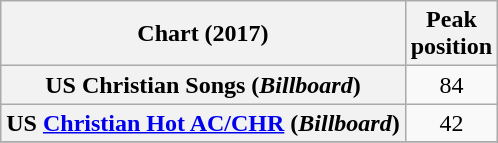<table class="wikitable sortable plainrowheaders" style="text-align:center">
<tr>
<th scope="col">Chart (2017)</th>
<th scope="col">Peak<br>position</th>
</tr>
<tr>
<th scope="row">US Christian Songs (<em>Billboard</em>)</th>
<td>84</td>
</tr>
<tr>
<th scope="row">US <a href='#'>Christian Hot AC/CHR</a> (<em>Billboard</em>)</th>
<td>42</td>
</tr>
<tr>
</tr>
</table>
